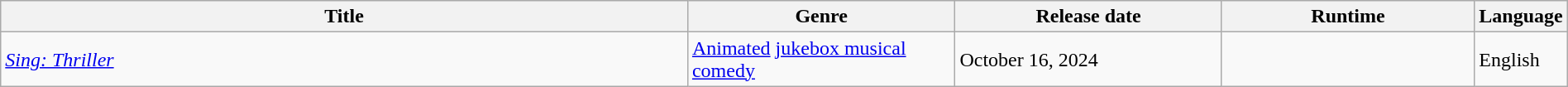<table class="wikitable sortable" style="width:100%">
<tr>
<th style="width:47%;">Title</th>
<th style="width:18%;">Genre</th>
<th style="width:18%;">Release date</th>
<th style="width:17%;">Runtime</th>
<th>Language</th>
</tr>
<tr>
<td><em><a href='#'>Sing: Thriller</a></em></td>
<td><a href='#'>Animated</a> <a href='#'>jukebox musical</a> <a href='#'>comedy</a></td>
<td>October 16, 2024</td>
<td></td>
<td>English</td>
</tr>
</table>
